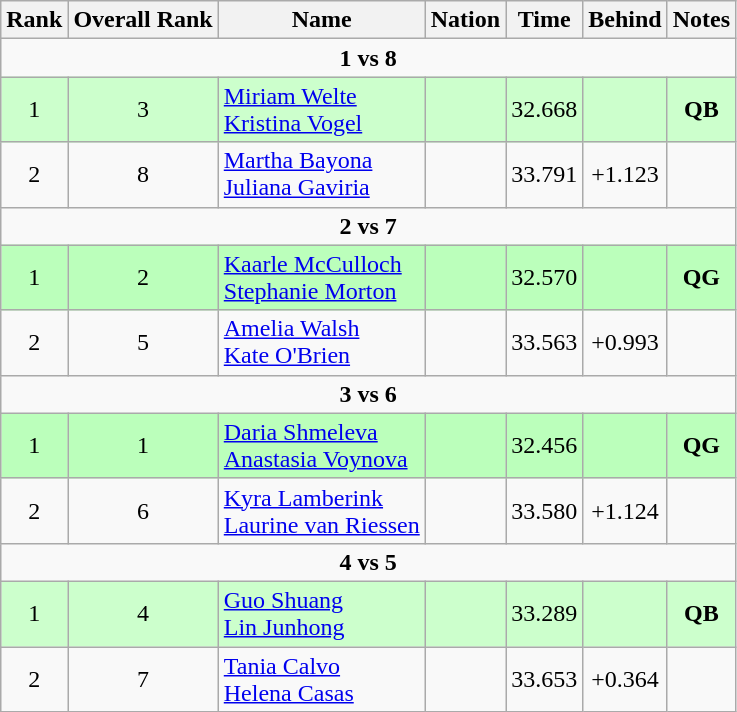<table class="wikitable sortable" style="text-align:center">
<tr>
<th>Rank</th>
<th>Overall Rank</th>
<th>Name</th>
<th>Nation</th>
<th>Time</th>
<th>Behind</th>
<th>Notes</th>
</tr>
<tr>
<td colspan=7><strong>1 vs 8</strong></td>
</tr>
<tr bgcolor=ccffcc>
<td>1</td>
<td>3</td>
<td align=left><a href='#'>Miriam Welte</a><br><a href='#'>Kristina Vogel</a></td>
<td align=left></td>
<td>32.668</td>
<td></td>
<td><strong>QB</strong></td>
</tr>
<tr>
<td>2</td>
<td>8</td>
<td align=left><a href='#'>Martha Bayona</a><br><a href='#'>Juliana Gaviria</a></td>
<td align=left></td>
<td>33.791</td>
<td>+1.123</td>
<td></td>
</tr>
<tr>
<td colspan=7><strong>2 vs 7</strong></td>
</tr>
<tr bgcolor=bbffbb>
<td>1</td>
<td>2</td>
<td align=left><a href='#'>Kaarle McCulloch</a><br><a href='#'>Stephanie Morton</a></td>
<td align=left></td>
<td>32.570</td>
<td></td>
<td><strong>QG</strong></td>
</tr>
<tr>
<td>2</td>
<td>5</td>
<td align=left><a href='#'>Amelia Walsh</a><br><a href='#'>Kate O'Brien</a></td>
<td align=left></td>
<td>33.563</td>
<td>+0.993</td>
<td></td>
</tr>
<tr>
<td colspan=7><strong>3 vs 6</strong></td>
</tr>
<tr bgcolor=bbffbb>
<td>1</td>
<td>1</td>
<td align=left><a href='#'>Daria Shmeleva</a><br><a href='#'>Anastasia Voynova</a></td>
<td align=left></td>
<td>32.456</td>
<td></td>
<td><strong>QG</strong></td>
</tr>
<tr>
<td>2</td>
<td>6</td>
<td align=left><a href='#'>Kyra Lamberink</a><br><a href='#'>Laurine van Riessen</a></td>
<td align=left></td>
<td>33.580</td>
<td>+1.124</td>
<td></td>
</tr>
<tr>
<td colspan=7><strong>4 vs 5</strong></td>
</tr>
<tr bgcolor=ccffcc>
<td>1</td>
<td>4</td>
<td align=left><a href='#'>Guo Shuang</a><br><a href='#'>Lin Junhong</a></td>
<td align=left></td>
<td>33.289</td>
<td></td>
<td><strong>QB</strong></td>
</tr>
<tr>
<td>2</td>
<td>7</td>
<td align=left><a href='#'>Tania Calvo</a><br><a href='#'>Helena Casas</a></td>
<td align=left></td>
<td>33.653</td>
<td>+0.364</td>
<td></td>
</tr>
</table>
